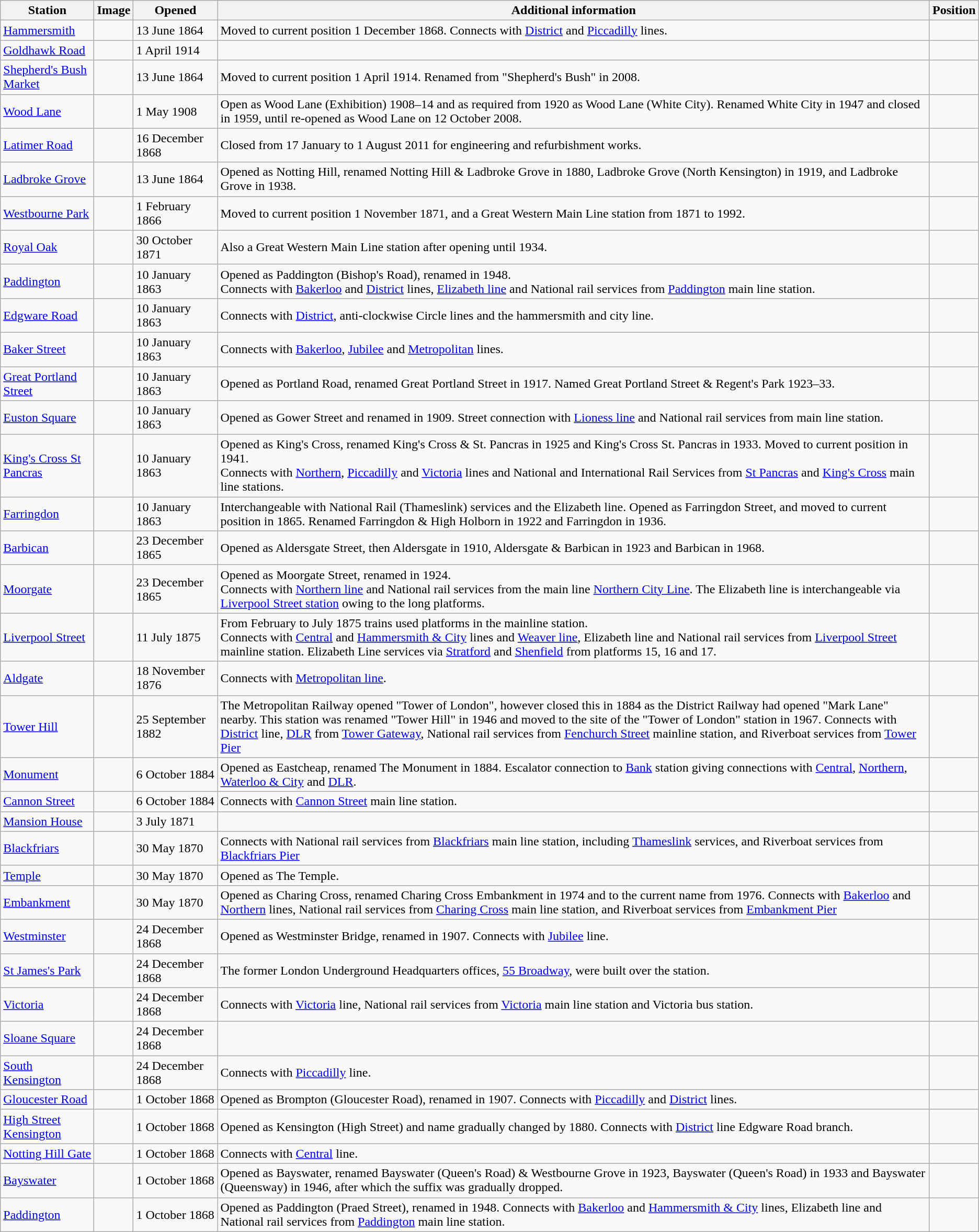<table class="wikitable sortable">
<tr>
<th>Station</th>
<th>Image</th>
<th width=100pt>Opened</th>
<th>Additional information</th>
<th>Position</th>
</tr>
<tr>
<td><a href='#'>Hammersmith</a> </td>
<td></td>
<td>13 June 1864</td>
<td>Moved to current position 1 December 1868. Connects with <a href='#'>District</a> and <a href='#'>Piccadilly</a> lines.</td>
<td></td>
</tr>
<tr>
<td><a href='#'>Goldhawk Road</a></td>
<td></td>
<td>1 April 1914</td>
<td></td>
<td></td>
</tr>
<tr>
<td><a href='#'>Shepherd's Bush Market</a></td>
<td></td>
<td>13 June 1864</td>
<td>Moved to current position 1 April 1914. Renamed from "Shepherd's Bush" in 2008.</td>
<td></td>
</tr>
<tr>
<td><a href='#'>Wood Lane</a> </td>
<td></td>
<td>1 May 1908</td>
<td>Open as Wood Lane (Exhibition) 1908–14 and as required from 1920 as Wood Lane (White City). Renamed White City in 1947 and closed in 1959, until re-opened as Wood Lane on 12 October 2008.</td>
<td></td>
</tr>
<tr>
<td><a href='#'>Latimer Road</a></td>
<td></td>
<td>16 December 1868</td>
<td>Closed from 17 January to 1 August 2011 for engineering and refurbishment works.</td>
<td></td>
</tr>
<tr>
<td><a href='#'>Ladbroke Grove</a></td>
<td></td>
<td>13 June 1864</td>
<td>Opened as Notting Hill, renamed Notting Hill & Ladbroke Grove in 1880, Ladbroke Grove (North Kensington) in 1919, and Ladbroke Grove in 1938.</td>
<td></td>
</tr>
<tr>
<td><a href='#'>Westbourne Park</a></td>
<td></td>
<td>1 February 1866</td>
<td>Moved to current position 1 November 1871, and a Great Western Main Line station from 1871 to 1992.</td>
<td></td>
</tr>
<tr>
<td><a href='#'>Royal Oak</a></td>
<td></td>
<td>30 October 1871</td>
<td>Also a Great Western Main Line station after opening until 1934.</td>
<td></td>
</tr>
<tr>
<td><a href='#'>Paddington</a>   </td>
<td></td>
<td>10 January 1863</td>
<td>Opened as Paddington (Bishop's Road), renamed in 1948. <br>Connects with <a href='#'>Bakerloo</a> and <a href='#'>District</a> lines, <a href='#'>Elizabeth line</a> and National rail services from <a href='#'>Paddington</a> main line station.</td>
<td></td>
</tr>
<tr>
<td><a href='#'>Edgware Road</a></td>
<td></td>
<td>10 January 1863</td>
<td>Connects with <a href='#'>District</a>, anti-clockwise Circle lines and the hammersmith and city line.</td>
<td></td>
</tr>
<tr>
<td><a href='#'>Baker Street</a></td>
<td></td>
<td>10 January 1863</td>
<td>Connects with <a href='#'>Bakerloo</a>, <a href='#'>Jubilee</a> and <a href='#'>Metropolitan</a> lines.</td>
<td></td>
</tr>
<tr>
<td><a href='#'>Great Portland Street</a></td>
<td></td>
<td>10 January 1863</td>
<td>Opened as Portland Road, renamed Great Portland Street in 1917. Named Great Portland Street & Regent's Park 1923–33.</td>
<td></td>
</tr>
<tr>
<td><a href='#'>Euston Square</a></td>
<td></td>
<td>10 January 1863</td>
<td>Opened as Gower Street and renamed in 1909. Street connection with <a href='#'>Lioness line</a> and National rail services from  main line station.</td>
<td></td>
</tr>
<tr>
<td><a href='#'>King's Cross St Pancras</a>    </td>
<td></td>
<td>10 January 1863</td>
<td>Opened as King's Cross, renamed King's Cross & St. Pancras in 1925 and King's Cross St. Pancras in 1933. Moved to current position in 1941.<br>Connects with <a href='#'>Northern</a>, <a href='#'>Piccadilly</a> and <a href='#'>Victoria</a> lines and National and International Rail Services from <a href='#'>St Pancras</a> and <a href='#'>King's Cross</a> main line stations.</td>
<td></td>
</tr>
<tr>
<td><a href='#'>Farringdon</a>    </td>
<td></td>
<td>10 January 1863</td>
<td>Interchangeable with National Rail (Thameslink) services and the Elizabeth line. Opened as Farringdon Street, and moved to current position in 1865. Renamed Farringdon & High Holborn in 1922 and Farringdon in 1936.</td>
<td></td>
</tr>
<tr>
<td><a href='#'>Barbican</a></td>
<td></td>
<td>23 December 1865</td>
<td>Opened as Aldersgate Street, then Aldersgate in 1910, Aldersgate & Barbican in 1923 and Barbican in 1968.</td>
<td></td>
</tr>
<tr>
<td><a href='#'>Moorgate</a>  </td>
<td></td>
<td>23 December 1865</td>
<td>Opened as Moorgate Street, renamed in 1924.<br>Connects with <a href='#'>Northern line</a> and National rail services from the main line <a href='#'>Northern City Line</a>. The Elizabeth line is interchangeable via <a href='#'>Liverpool Street station</a> owing to the long platforms.</td>
<td></td>
</tr>
<tr>
<td><a href='#'>Liverpool Street</a>   </td>
<td></td>
<td>11 July 1875</td>
<td>From February to July 1875 trains used platforms in the mainline station.<br>Connects with <a href='#'>Central</a> and <a href='#'>Hammersmith & City</a> lines and <a href='#'>Weaver line</a>, Elizabeth line and National rail services from <a href='#'>Liverpool Street</a> mainline station. Elizabeth Line services via <a href='#'>Stratford</a> and <a href='#'>Shenfield</a> from platforms 15, 16 and 17.</td>
<td></td>
</tr>
<tr>
<td><a href='#'>Aldgate</a></td>
<td></td>
<td>18 November 1876</td>
<td>Connects with <a href='#'>Metropolitan line</a>.</td>
<td></td>
</tr>
<tr>
<td><a href='#'>Tower Hill</a> </td>
<td></td>
<td>25 September 1882</td>
<td>The Metropolitan Railway opened "Tower of London", however closed this in 1884 as the District Railway had opened "Mark Lane" nearby. This station was renamed "Tower Hill" in 1946 and moved to the site of the "Tower of London" station in 1967. Connects with <a href='#'>District</a> line, <a href='#'>DLR</a> from <a href='#'>Tower Gateway</a>, National rail services from <a href='#'>Fenchurch Street</a> mainline station, and Riverboat services from <a href='#'>Tower Pier</a></td>
<td></td>
</tr>
<tr>
<td><a href='#'>Monument</a> </td>
<td></td>
<td>6 October 1884</td>
<td>Opened as Eastcheap, renamed The Monument in 1884. Escalator connection to <a href='#'>Bank</a> station giving connections with <a href='#'>Central</a>, <a href='#'>Northern</a>, <a href='#'>Waterloo & City</a> and <a href='#'>DLR</a>.</td>
<td></td>
</tr>
<tr>
<td><a href='#'>Cannon Street</a> </td>
<td></td>
<td>6 October 1884</td>
<td>Connects with <a href='#'>Cannon Street</a> main line station.</td>
<td></td>
</tr>
<tr>
<td><a href='#'>Mansion House</a></td>
<td></td>
<td>3 July 1871</td>
<td></td>
<td></td>
</tr>
<tr>
<td><a href='#'>Blackfriars</a>   </td>
<td></td>
<td>30 May 1870</td>
<td>Connects with National rail services from <a href='#'>Blackfriars</a> main line station, including <a href='#'>Thameslink</a> services, and Riverboat services from <a href='#'>Blackfriars Pier</a></td>
<td></td>
</tr>
<tr .>
<td><a href='#'>Temple</a></td>
<td></td>
<td>30 May 1870</td>
<td>Opened as The Temple.</td>
<td></td>
</tr>
<tr>
<td><a href='#'>Embankment</a></td>
<td></td>
<td>30 May 1870</td>
<td>Opened as Charing Cross, renamed Charing Cross Embankment in 1974 and to the current name from 1976. Connects with <a href='#'>Bakerloo</a> and <a href='#'>Northern</a> lines, National rail services from <a href='#'>Charing Cross</a> main line station, and Riverboat services from <a href='#'>Embankment Pier</a></td>
<td></td>
</tr>
<tr>
<td><a href='#'>Westminster</a> </td>
<td></td>
<td>24 December 1868</td>
<td>Opened as Westminster Bridge, renamed in 1907. Connects with <a href='#'>Jubilee</a> line.</td>
<td></td>
</tr>
<tr>
<td><a href='#'>St James's Park</a></td>
<td></td>
<td>24 December 1868</td>
<td>The former London Underground Headquarters offices, <a href='#'>55 Broadway</a>, were built over the station.</td>
<td></td>
</tr>
<tr>
<td><a href='#'>Victoria</a>  </td>
<td></td>
<td>24 December 1868</td>
<td>Connects with <a href='#'>Victoria</a> line, National rail services from <a href='#'>Victoria</a> main line station and Victoria bus station.</td>
<td></td>
</tr>
<tr>
<td><a href='#'>Sloane Square</a></td>
<td></td>
<td>24 December 1868</td>
<td></td>
<td></td>
</tr>
<tr>
<td><a href='#'>South Kensington</a></td>
<td></td>
<td>24 December 1868</td>
<td>Connects with <a href='#'>Piccadilly</a> line.</td>
<td></td>
</tr>
<tr>
<td><a href='#'>Gloucester Road</a></td>
<td></td>
<td>1 October 1868</td>
<td>Opened as Brompton (Gloucester Road), renamed in 1907. Connects with <a href='#'>Piccadilly</a> and <a href='#'>District</a> lines.</td>
<td></td>
</tr>
<tr>
<td><a href='#'>High Street Kensington</a></td>
<td></td>
<td>1 October 1868</td>
<td>Opened as Kensington (High Street) and name gradually changed by 1880. Connects with <a href='#'>District</a> line Edgware Road branch.</td>
<td></td>
</tr>
<tr>
<td><a href='#'>Notting Hill Gate</a></td>
<td></td>
<td>1 October 1868</td>
<td>Connects with <a href='#'>Central</a> line.</td>
<td></td>
</tr>
<tr>
<td><a href='#'>Bayswater</a></td>
<td></td>
<td>1 October 1868</td>
<td>Opened as Bayswater, renamed Bayswater (Queen's Road) & Westbourne Grove in 1923, Bayswater (Queen's Road) in 1933 and Bayswater (Queensway) in 1946, after which the suffix was gradually dropped.</td>
<td></td>
</tr>
<tr>
<td><a href='#'>Paddington</a>  </td>
<td></td>
<td>1 October 1868</td>
<td>Opened as Paddington (Praed Street), renamed in 1948. Connects with <a href='#'>Bakerloo</a> and <a href='#'>Hammersmith & City</a> lines, Elizabeth line and National rail services from <a href='#'>Paddington</a> main line station.</td>
<td><br></td>
</tr>
</table>
